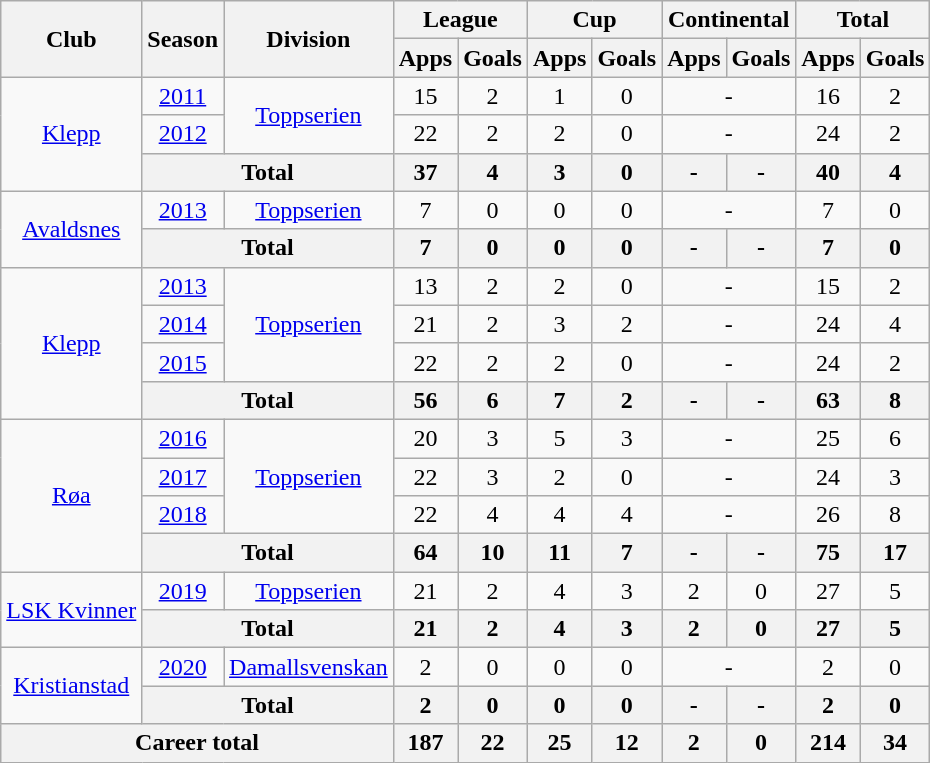<table class="wikitable" style="text-align: center;">
<tr>
<th rowspan="2">Club</th>
<th rowspan="2">Season</th>
<th rowspan="2">Division</th>
<th colspan="2">League</th>
<th colspan="2">Cup</th>
<th colspan="2">Continental</th>
<th colspan="2">Total</th>
</tr>
<tr>
<th>Apps</th>
<th>Goals</th>
<th>Apps</th>
<th>Goals</th>
<th>Apps</th>
<th>Goals</th>
<th>Apps</th>
<th>Goals</th>
</tr>
<tr>
<td rowspan="3" valign="center"><a href='#'>Klepp</a></td>
<td><a href='#'>2011</a></td>
<td rowspan="2" valign="center"><a href='#'>Toppserien</a></td>
<td>15</td>
<td>2</td>
<td>1</td>
<td>0</td>
<td colspan="2">-</td>
<td>16</td>
<td>2</td>
</tr>
<tr>
<td><a href='#'>2012</a></td>
<td>22</td>
<td>2</td>
<td>2</td>
<td>0</td>
<td colspan="2">-</td>
<td>24</td>
<td>2</td>
</tr>
<tr>
<th colspan="2">Total</th>
<th>37</th>
<th>4</th>
<th>3</th>
<th>0</th>
<th>-</th>
<th>-</th>
<th>40</th>
<th>4</th>
</tr>
<tr>
<td rowspan="2" valign="center"><a href='#'>Avaldsnes</a></td>
<td><a href='#'>2013</a></td>
<td rowspan="1" valign="center"><a href='#'>Toppserien</a></td>
<td>7</td>
<td>0</td>
<td>0</td>
<td>0</td>
<td colspan="2">-</td>
<td>7</td>
<td>0</td>
</tr>
<tr>
<th colspan="2">Total</th>
<th>7</th>
<th>0</th>
<th>0</th>
<th>0</th>
<th>-</th>
<th>-</th>
<th>7</th>
<th>0</th>
</tr>
<tr>
<td rowspan="4" valign="center"><a href='#'>Klepp</a></td>
<td><a href='#'>2013</a></td>
<td rowspan="3" valign="center"><a href='#'>Toppserien</a></td>
<td>13</td>
<td>2</td>
<td>2</td>
<td>0</td>
<td colspan="2">-</td>
<td>15</td>
<td>2</td>
</tr>
<tr>
<td><a href='#'>2014</a></td>
<td>21</td>
<td>2</td>
<td>3</td>
<td>2</td>
<td colspan="2">-</td>
<td>24</td>
<td>4</td>
</tr>
<tr>
<td><a href='#'>2015</a></td>
<td>22</td>
<td>2</td>
<td>2</td>
<td>0</td>
<td colspan="2">-</td>
<td>24</td>
<td>2</td>
</tr>
<tr>
<th colspan="2">Total</th>
<th>56</th>
<th>6</th>
<th>7</th>
<th>2</th>
<th>-</th>
<th>-</th>
<th>63</th>
<th>8</th>
</tr>
<tr>
<td rowspan="4" valign="center"><a href='#'>Røa</a></td>
<td><a href='#'>2016</a></td>
<td rowspan="3" valign="center"><a href='#'>Toppserien</a></td>
<td>20</td>
<td>3</td>
<td>5</td>
<td>3</td>
<td colspan="2">-</td>
<td>25</td>
<td>6</td>
</tr>
<tr>
<td><a href='#'>2017</a></td>
<td>22</td>
<td>3</td>
<td>2</td>
<td>0</td>
<td colspan="2">-</td>
<td>24</td>
<td>3</td>
</tr>
<tr>
<td><a href='#'>2018</a></td>
<td>22</td>
<td>4</td>
<td>4</td>
<td>4</td>
<td colspan="2">-</td>
<td>26</td>
<td>8</td>
</tr>
<tr>
<th colspan="2">Total</th>
<th>64</th>
<th>10</th>
<th>11</th>
<th>7</th>
<th>-</th>
<th>-</th>
<th>75</th>
<th>17</th>
</tr>
<tr>
<td rowspan="2" valign="center"><a href='#'>LSK Kvinner</a></td>
<td><a href='#'>2019</a></td>
<td rowspan="1" valign="center"><a href='#'>Toppserien</a></td>
<td>21</td>
<td>2</td>
<td>4</td>
<td>3</td>
<td>2</td>
<td>0</td>
<td>27</td>
<td>5</td>
</tr>
<tr>
<th colspan="2">Total</th>
<th>21</th>
<th>2</th>
<th>4</th>
<th>3</th>
<th>2</th>
<th>0</th>
<th>27</th>
<th>5</th>
</tr>
<tr>
<td rowspan="2" valign="center"><a href='#'>Kristianstad</a></td>
<td><a href='#'>2020</a></td>
<td rowspan="1" valign="center"><a href='#'>Damallsvenskan</a></td>
<td>2</td>
<td>0</td>
<td>0</td>
<td>0</td>
<td colspan="2">-</td>
<td>2</td>
<td>0</td>
</tr>
<tr>
<th colspan="2">Total</th>
<th>2</th>
<th>0</th>
<th>0</th>
<th>0</th>
<th>-</th>
<th>-</th>
<th>2</th>
<th>0</th>
</tr>
<tr>
<th colspan="3">Career total</th>
<th>187</th>
<th>22</th>
<th>25</th>
<th>12</th>
<th>2</th>
<th>0</th>
<th>214</th>
<th>34</th>
</tr>
</table>
